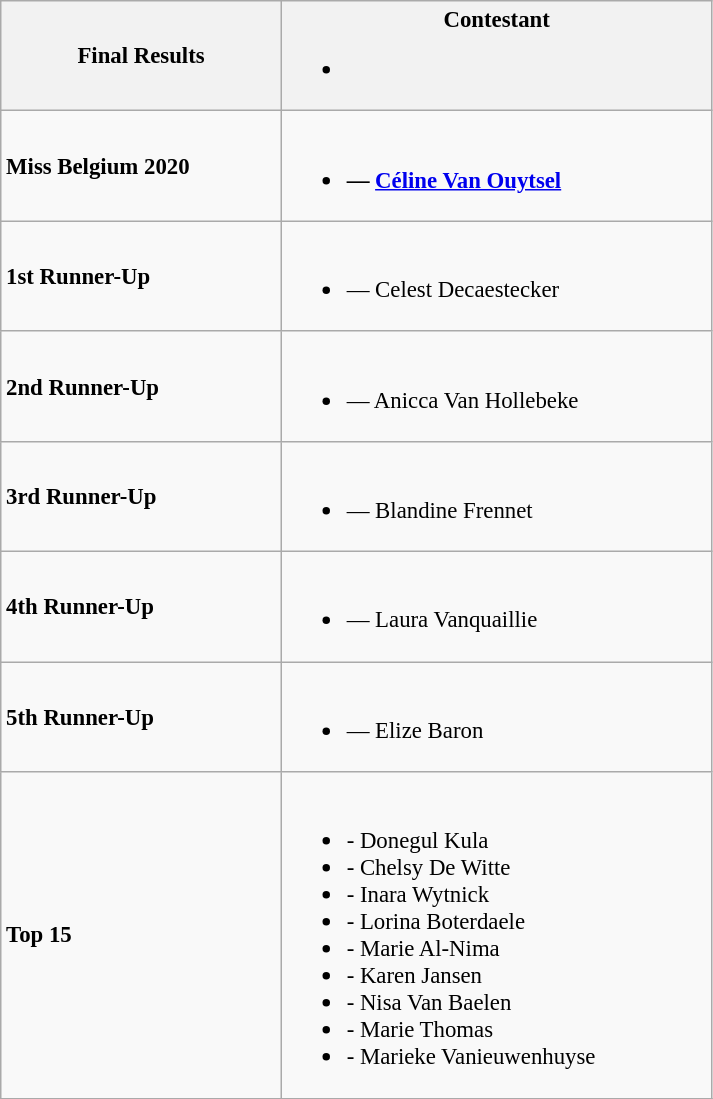<table class="wikitable sortable" style="font-size:95%;">
<tr>
<th style="width:180px;">Final Results</th>
<th style="width:280px;">Contestant<br><ul><li></li></ul></th>
</tr>
<tr>
<td><strong>Miss Belgium 2020</strong></td>
<td><br><ul><li><strong> — <a href='#'>Céline Van Ouytsel</a></strong></li></ul></td>
</tr>
<tr>
<td><strong>1st Runner-Up</strong></td>
<td><br><ul><li><strong></strong> — Celest Decaestecker</li></ul></td>
</tr>
<tr>
<td><strong> 2nd Runner-Up</strong></td>
<td><br><ul><li><strong></strong> — Anicca Van Hollebeke</li></ul></td>
</tr>
<tr>
<td><strong> 3rd Runner-Up</strong></td>
<td><br><ul><li><strong></strong> — Blandine Frennet</li></ul></td>
</tr>
<tr>
<td><strong> 4th Runner-Up</strong></td>
<td><br><ul><li><strong></strong> — Laura Vanquaillie</li></ul></td>
</tr>
<tr>
<td><strong> 5th Runner-Up</strong></td>
<td><br><ul><li><strong></strong> — Elize Baron</li></ul></td>
</tr>
<tr>
<td><strong>Top 15</strong></td>
<td><br><ul><li><strong></strong> - Donegul Kula</li><li><strong></strong> - Chelsy De Witte</li><li><strong></strong> - Inara Wytnick</li><li><strong></strong> - Lorina Boterdaele</li><li><strong></strong> - Marie Al-Nima</li><li><strong></strong> - Karen Jansen</li><li><strong></strong> - Nisa Van Baelen</li><li><strong></strong> - Marie Thomas</li><li><strong></strong> - Marieke Vanieuwenhuyse</li></ul></td>
</tr>
<tr>
</tr>
</table>
